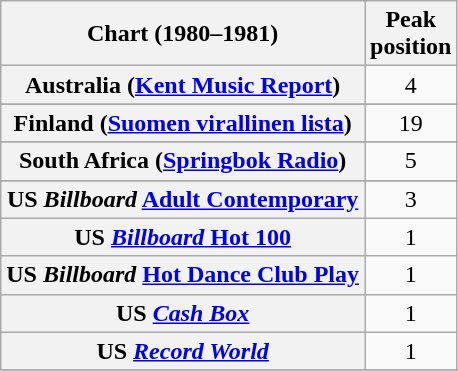<table class="wikitable sortable plainrowheaders" style="text-align:center">
<tr>
<th>Chart (1980–1981)</th>
<th>Peak<br>position</th>
</tr>
<tr>
<th scope="row">Australia (<a href='#'>Kent Music Report</a>)</th>
<td>4</td>
</tr>
<tr>
</tr>
<tr>
</tr>
<tr>
</tr>
<tr>
<th scope="row">Finland (<a href='#'>Suomen virallinen lista</a>)</th>
<td>19</td>
</tr>
<tr>
</tr>
<tr>
</tr>
<tr>
</tr>
<tr>
</tr>
<tr>
</tr>
<tr>
<th scope="row">South Africa (<a href='#'>Springbok Radio</a>)</th>
<td>5</td>
</tr>
<tr>
</tr>
<tr>
</tr>
<tr>
</tr>
<tr>
<th scope="row">US <em>Billboard</em> <a href='#'>Adult Contemporary</a></th>
<td>3</td>
</tr>
<tr>
<th scope="row">US <a href='#'><em>Billboard</em> Hot 100</a></th>
<td>1</td>
</tr>
<tr>
<th scope="row">US <em>Billboard</em> <a href='#'>Hot Dance Club Play</a></th>
<td>1</td>
</tr>
<tr>
<th scope="row">US <em><a href='#'>Cash Box</a></em></th>
<td>1</td>
</tr>
<tr>
<th scope="row">US <em><a href='#'>Record World</a></em></th>
<td>1</td>
</tr>
<tr>
</tr>
</table>
